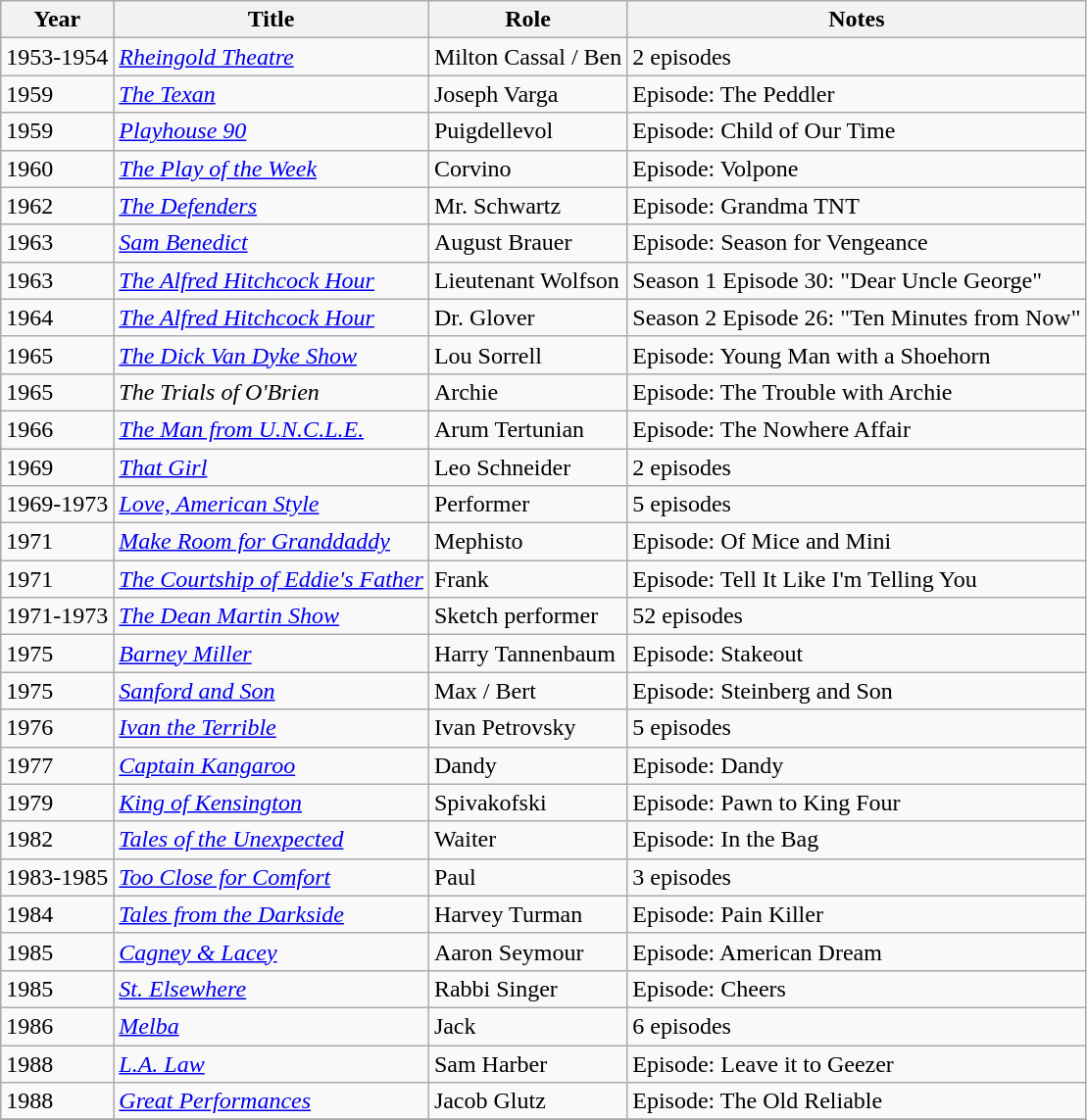<table class="wikitable sortable">
<tr>
<th>Year</th>
<th>Title</th>
<th>Role</th>
<th class="unsortable">Notes</th>
</tr>
<tr>
<td>1953-1954</td>
<td><em><a href='#'>Rheingold Theatre</a></em></td>
<td>Milton Cassal / Ben</td>
<td>2 episodes</td>
</tr>
<tr>
<td>1959</td>
<td data-sort-value="Texan, The"><em><a href='#'>The Texan</a></em></td>
<td>Joseph Varga</td>
<td>Episode: The Peddler</td>
</tr>
<tr>
<td>1959</td>
<td><em><a href='#'>Playhouse 90</a></em></td>
<td>Puigdellevol</td>
<td>Episode: Child of Our Time</td>
</tr>
<tr>
<td>1960</td>
<td data-sort-value="Play of the Week, The"><em><a href='#'>The Play of the Week</a></em></td>
<td>Corvino</td>
<td>Episode: Volpone</td>
</tr>
<tr>
<td>1962</td>
<td data-sort-value="Defenders, The"><em><a href='#'>The Defenders</a></em></td>
<td>Mr. Schwartz</td>
<td>Episode: Grandma TNT</td>
</tr>
<tr>
<td>1963</td>
<td><em><a href='#'>Sam Benedict</a></em></td>
<td>August Brauer</td>
<td>Episode: Season for Vengeance</td>
</tr>
<tr>
<td>1963</td>
<td data-sort-value="Alfred Hitchcock Hour, The"><em><a href='#'>The Alfred Hitchcock Hour</a></em></td>
<td>Lieutenant Wolfson</td>
<td>Season 1 Episode 30: "Dear Uncle George"</td>
</tr>
<tr>
<td>1964</td>
<td data-sort-value="Alfred Hitchcock Hour, The"><em><a href='#'>The Alfred Hitchcock Hour</a></em></td>
<td>Dr. Glover</td>
<td>Season 2 Episode 26: "Ten Minutes from Now"</td>
</tr>
<tr>
<td>1965</td>
<td data-sort-value="Dick Van Dyke Show, The"><em><a href='#'>The Dick Van Dyke Show</a></em></td>
<td>Lou Sorrell</td>
<td>Episode: Young Man with a Shoehorn</td>
</tr>
<tr>
<td>1965</td>
<td data-sort-value="Trials of O'Brien, The"><em>The Trials of O'Brien</em></td>
<td>Archie</td>
<td>Episode: The Trouble with Archie</td>
</tr>
<tr>
<td>1966</td>
<td data-sort-value="Man from U.N.C.L.E., The"><em><a href='#'>The Man from U.N.C.L.E.</a></em></td>
<td>Arum Tertunian</td>
<td>Episode: The Nowhere Affair</td>
</tr>
<tr>
<td>1969</td>
<td><em><a href='#'>That Girl</a></em></td>
<td>Leo Schneider</td>
<td>2 episodes</td>
</tr>
<tr>
<td>1969-1973</td>
<td><em><a href='#'>Love, American Style</a></em></td>
<td>Performer</td>
<td>5 episodes</td>
</tr>
<tr>
<td>1971</td>
<td><em><a href='#'>Make Room for Granddaddy</a></em></td>
<td>Mephisto</td>
<td>Episode: Of Mice and Mini</td>
</tr>
<tr>
<td>1971</td>
<td data-sort-value="Courtship of Eddie's Father, The"><em><a href='#'>The Courtship of Eddie's Father</a></em></td>
<td>Frank</td>
<td>Episode: Tell It Like I'm Telling You</td>
</tr>
<tr>
<td>1971-1973</td>
<td data-sort-value="Dean Martin Show, The"><em><a href='#'>The Dean Martin Show</a></em></td>
<td>Sketch performer</td>
<td>52 episodes</td>
</tr>
<tr>
<td>1975</td>
<td><em><a href='#'>Barney Miller</a></em></td>
<td>Harry Tannenbaum</td>
<td>Episode: Stakeout</td>
</tr>
<tr>
<td>1975</td>
<td><em><a href='#'>Sanford and Son</a></em></td>
<td>Max / Bert</td>
<td>Episode: Steinberg and Son</td>
</tr>
<tr>
<td>1976</td>
<td><em><a href='#'>Ivan the Terrible</a></em></td>
<td>Ivan Petrovsky</td>
<td>5 episodes</td>
</tr>
<tr>
<td>1977</td>
<td><em><a href='#'>Captain Kangaroo</a></em></td>
<td>Dandy</td>
<td>Episode: Dandy</td>
</tr>
<tr>
<td>1979</td>
<td><em><a href='#'>King of Kensington</a></em></td>
<td>Spivakofski</td>
<td>Episode: Pawn to King Four</td>
</tr>
<tr>
<td>1982</td>
<td><em><a href='#'>Tales of the Unexpected</a></em></td>
<td>Waiter</td>
<td>Episode: In the Bag</td>
</tr>
<tr>
<td>1983-1985</td>
<td><em><a href='#'>Too Close for Comfort</a></em></td>
<td>Paul</td>
<td>3 episodes</td>
</tr>
<tr>
<td>1984</td>
<td><em><a href='#'>Tales from the Darkside</a></em></td>
<td>Harvey Turman</td>
<td>Episode: Pain Killer</td>
</tr>
<tr>
<td>1985</td>
<td><em><a href='#'>Cagney & Lacey</a></em></td>
<td>Aaron Seymour</td>
<td>Episode: American Dream</td>
</tr>
<tr>
<td>1985</td>
<td><em><a href='#'>St. Elsewhere</a></em></td>
<td>Rabbi Singer</td>
<td>Episode: Cheers</td>
</tr>
<tr>
<td>1986</td>
<td><em><a href='#'>Melba</a></em></td>
<td>Jack</td>
<td>6 episodes</td>
</tr>
<tr>
<td>1988</td>
<td><em><a href='#'>L.A. Law</a></em></td>
<td>Sam Harber</td>
<td>Episode: Leave it to Geezer</td>
</tr>
<tr>
<td>1988</td>
<td><em><a href='#'>Great Performances</a></em></td>
<td>Jacob Glutz</td>
<td>Episode: The Old Reliable</td>
</tr>
<tr>
</tr>
</table>
